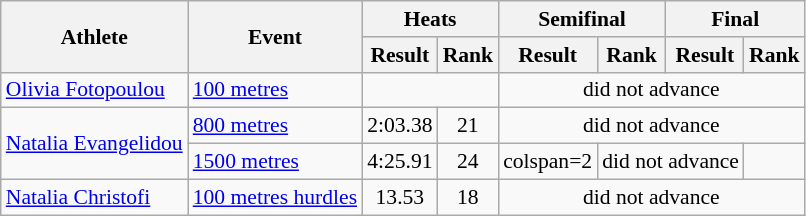<table class="wikitable" border="1" style="font-size:90%">
<tr>
<th rowspan="2">Athlete</th>
<th rowspan="2">Event</th>
<th colspan="2">Heats</th>
<th colspan="2">Semifinal</th>
<th colspan="2">Final</th>
</tr>
<tr>
<th>Result</th>
<th>Rank</th>
<th>Result</th>
<th>Rank</th>
<th>Result</th>
<th>Rank</th>
</tr>
<tr align=center>
<td align=left><a href='#'>Olivia Fotopoulou</a></td>
<td align=left><a href='#'>100 metres</a></td>
<td colspan=2></td>
<td align=center colspan=4>did not advance</td>
</tr>
<tr align=center>
<td align=left rowspan=2><a href='#'>Natalia Evangelidou</a></td>
<td align=left><a href='#'>800 metres</a></td>
<td>2:03.38</td>
<td>21</td>
<td align=center colspan=4>did not advance</td>
</tr>
<tr align=center>
<td align=left><a href='#'>1500 metres</a></td>
<td>4:25.91</td>
<td>24</td>
<td>colspan=2</td>
<td align=center colspan=2>did not advance</td>
</tr>
<tr align=center>
<td align=left><a href='#'>Natalia Christofi</a></td>
<td align=left><a href='#'>100 metres hurdles</a></td>
<td>13.53</td>
<td>18</td>
<td align=center colspan=4>did not advance</td>
</tr>
</table>
